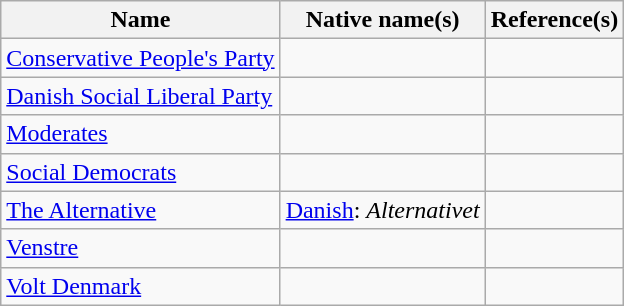<table class="wikitable">
<tr>
<th>Name</th>
<th>Native name(s)</th>
<th>Reference(s)</th>
</tr>
<tr>
<td><a href='#'>Conservative People's Party</a></td>
<td></td>
<td></td>
</tr>
<tr>
<td><a href='#'>Danish Social Liberal Party</a></td>
<td></td>
<td></td>
</tr>
<tr>
<td><a href='#'>Moderates</a></td>
<td></td>
<td></td>
</tr>
<tr>
<td><a href='#'>Social Democrats</a></td>
<td></td>
<td></td>
</tr>
<tr>
<td><a href='#'>The Alternative</a></td>
<td><a href='#'>Danish</a>: <em>Alternativet</em></td>
<td></td>
</tr>
<tr>
<td><a href='#'>Venstre</a></td>
<td></td>
<td></td>
</tr>
<tr>
<td><a href='#'>Volt Denmark</a></td>
<td></td>
<td></td>
</tr>
</table>
